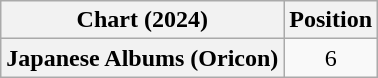<table class="wikitable plainrowheaders" style="text-align:center">
<tr>
<th scope="col">Chart (2024)</th>
<th scope="col">Position</th>
</tr>
<tr>
<th scope="row">Japanese Albums (Oricon)</th>
<td>6</td>
</tr>
</table>
